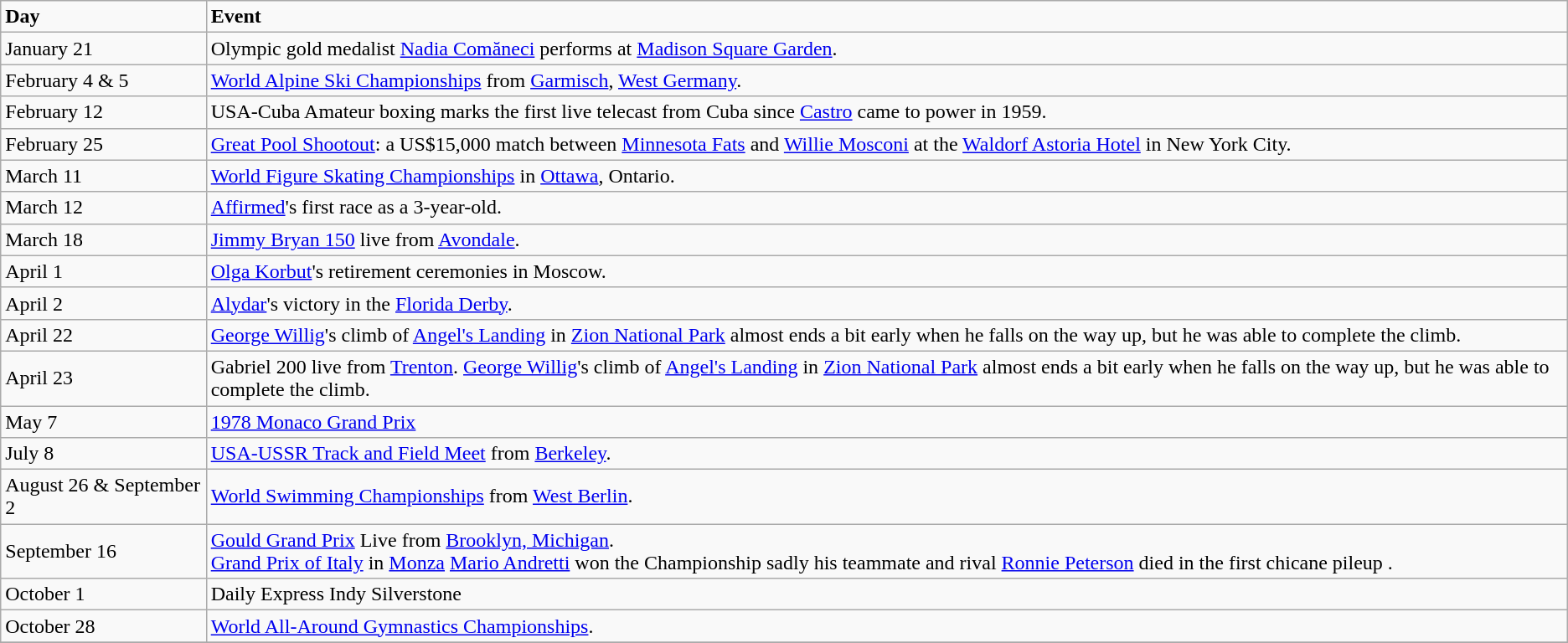<table class="wikitable">
<tr>
<td><strong>Day</strong></td>
<td><strong>Event</strong></td>
</tr>
<tr>
<td>January 21</td>
<td>Olympic gold medalist <a href='#'>Nadia Comăneci</a> performs at <a href='#'>Madison Square Garden</a>.</td>
</tr>
<tr>
<td>February 4 & 5</td>
<td><a href='#'>World Alpine Ski Championships</a> from <a href='#'>Garmisch</a>, <a href='#'>West Germany</a>.</td>
</tr>
<tr>
<td>February 12</td>
<td>USA-Cuba Amateur boxing marks the first live telecast from Cuba since <a href='#'>Castro</a> came to power in 1959.</td>
</tr>
<tr>
<td>February 25</td>
<td><a href='#'>Great Pool Shootout</a>: a US$15,000 match between <a href='#'>Minnesota Fats</a> and <a href='#'>Willie Mosconi</a> at the <a href='#'>Waldorf Astoria Hotel</a> in New York City.</td>
</tr>
<tr>
<td>March 11</td>
<td><a href='#'>World Figure Skating Championships</a> in <a href='#'>Ottawa</a>, Ontario.</td>
</tr>
<tr>
<td>March 12</td>
<td><a href='#'>Affirmed</a>'s first race as a 3-year-old.</td>
</tr>
<tr>
<td>March 18</td>
<td><a href='#'>Jimmy Bryan 150</a> live from <a href='#'>Avondale</a>.</td>
</tr>
<tr>
<td>April 1</td>
<td><a href='#'>Olga Korbut</a>'s retirement ceremonies in Moscow.</td>
</tr>
<tr>
<td>April 2</td>
<td><a href='#'>Alydar</a>'s victory in the <a href='#'>Florida Derby</a>.</td>
</tr>
<tr>
<td>April 22</td>
<td><a href='#'>George Willig</a>'s climb of <a href='#'>Angel's Landing</a> in <a href='#'>Zion National Park</a> almost ends a bit early when he falls on the way up, but he was able to complete the climb.</td>
</tr>
<tr>
<td>April 23</td>
<td>Gabriel 200 live from <a href='#'>Trenton</a>. <a href='#'>George Willig</a>'s climb of <a href='#'>Angel's Landing</a> in <a href='#'>Zion National Park</a> almost ends a bit early when he falls on the way up, but he was able to complete the climb.</td>
</tr>
<tr>
<td>May 7</td>
<td><a href='#'>1978 Monaco Grand Prix</a></td>
</tr>
<tr>
<td>July 8</td>
<td><a href='#'>USA-USSR Track and Field Meet</a> from <a href='#'>Berkeley</a>.</td>
</tr>
<tr>
<td>August 26 & September 2</td>
<td><a href='#'>World Swimming Championships</a> from <a href='#'>West Berlin</a>.</td>
</tr>
<tr>
<td>September 16</td>
<td><a href='#'>Gould Grand Prix</a> Live from <a href='#'>Brooklyn, Michigan</a>. <br> <a href='#'>Grand Prix of Italy</a> in <a href='#'>Monza</a> <a href='#'>Mario Andretti</a> won the Championship sadly his teammate and rival <a href='#'>Ronnie Peterson</a> died in the first chicane pileup .</td>
</tr>
<tr>
<td>October 1</td>
<td>Daily Express Indy Silverstone</td>
</tr>
<tr>
<td>October 28</td>
<td><a href='#'>World All-Around Gymnastics Championships</a>.</td>
</tr>
<tr>
</tr>
</table>
